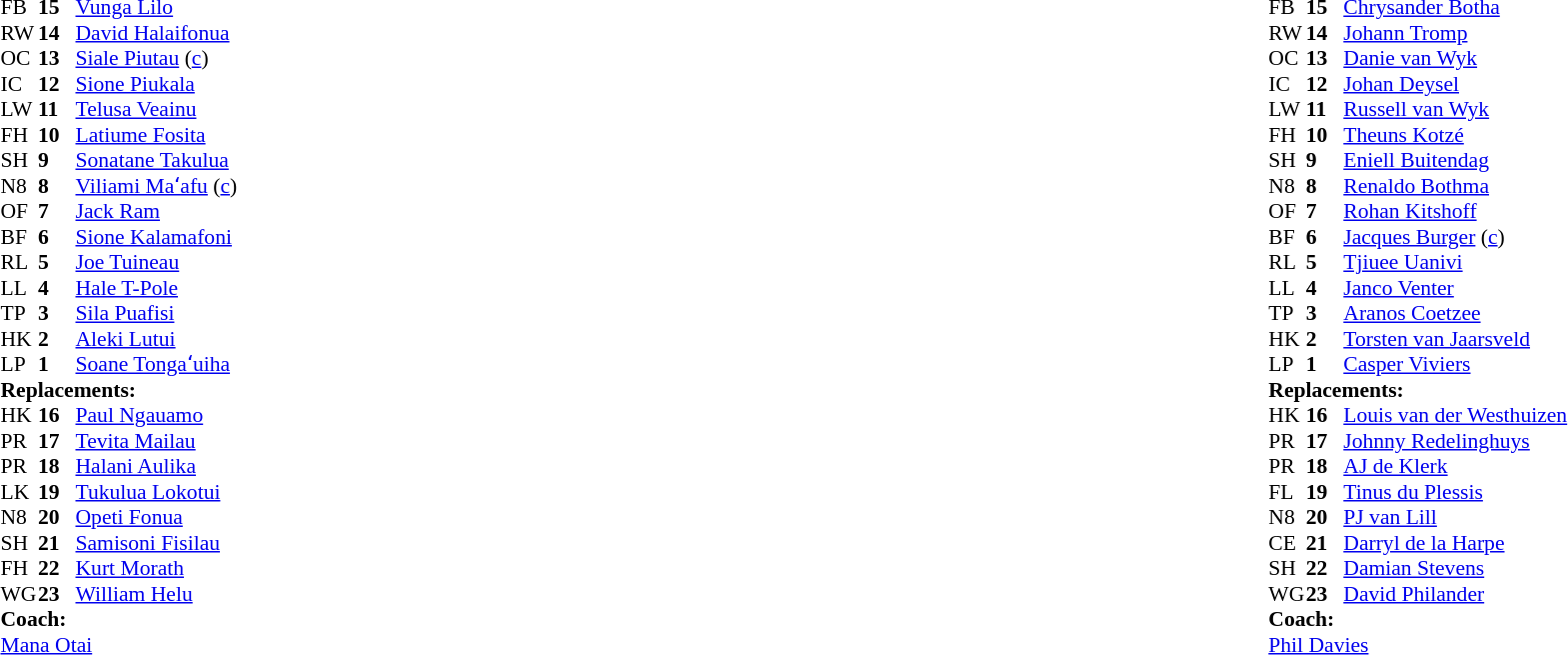<table style="width:100%">
<tr>
<td style="vertical-align:top; width:50%"><br><table style="font-size: 90%" cellspacing="0" cellpadding="0">
<tr>
<th width="25"></th>
<th width="25"></th>
</tr>
<tr>
<td>FB</td>
<td><strong>15</strong></td>
<td><a href='#'>Vunga Lilo</a></td>
<td></td>
<td></td>
</tr>
<tr>
<td>RW</td>
<td><strong>14</strong></td>
<td><a href='#'>David Halaifonua</a></td>
</tr>
<tr>
<td>OC</td>
<td><strong>13</strong></td>
<td><a href='#'>Siale Piutau</a> (<a href='#'>c</a>)</td>
<td></td>
<td></td>
</tr>
<tr>
<td>IC</td>
<td><strong>12</strong></td>
<td><a href='#'>Sione Piukala</a></td>
</tr>
<tr>
<td>LW</td>
<td><strong>11</strong></td>
<td><a href='#'>Telusa Veainu</a></td>
</tr>
<tr>
<td>FH</td>
<td><strong>10</strong></td>
<td><a href='#'>Latiume Fosita</a></td>
</tr>
<tr>
<td>SH</td>
<td><strong>9</strong></td>
<td><a href='#'>Sonatane Takulua</a></td>
<td></td>
<td></td>
</tr>
<tr>
<td>N8</td>
<td><strong>8</strong></td>
<td><a href='#'>Viliami Maʻafu</a> (<a href='#'>c</a>)</td>
</tr>
<tr>
<td>OF</td>
<td><strong>7</strong></td>
<td><a href='#'>Jack Ram</a></td>
</tr>
<tr>
<td>BF</td>
<td><strong>6</strong></td>
<td><a href='#'>Sione Kalamafoni</a></td>
<td></td>
<td></td>
</tr>
<tr>
<td>RL</td>
<td><strong>5</strong></td>
<td><a href='#'>Joe Tuineau</a></td>
</tr>
<tr>
<td>LL</td>
<td><strong>4</strong></td>
<td><a href='#'>Hale T-Pole</a></td>
<td></td>
<td></td>
</tr>
<tr>
<td>TP</td>
<td><strong>3</strong></td>
<td><a href='#'>Sila Puafisi</a></td>
<td></td>
<td></td>
</tr>
<tr>
<td>HK</td>
<td><strong>2</strong></td>
<td><a href='#'>Aleki Lutui</a></td>
<td></td>
<td></td>
</tr>
<tr>
<td>LP</td>
<td><strong>1</strong></td>
<td><a href='#'>Soane Tongaʻuiha</a></td>
<td></td>
<td></td>
</tr>
<tr>
<td colspan=3><strong>Replacements:</strong></td>
</tr>
<tr>
<td>HK</td>
<td><strong>16</strong></td>
<td><a href='#'>Paul Ngauamo</a></td>
<td></td>
<td></td>
</tr>
<tr>
<td>PR</td>
<td><strong>17</strong></td>
<td><a href='#'>Tevita Mailau</a></td>
<td></td>
<td></td>
</tr>
<tr>
<td>PR</td>
<td><strong>18</strong></td>
<td><a href='#'>Halani Aulika</a></td>
<td></td>
<td></td>
</tr>
<tr>
<td>LK</td>
<td><strong>19</strong></td>
<td><a href='#'>Tukulua Lokotui</a></td>
<td></td>
<td></td>
</tr>
<tr>
<td>N8</td>
<td><strong>20</strong></td>
<td><a href='#'>Opeti Fonua</a></td>
<td></td>
<td></td>
</tr>
<tr>
<td>SH</td>
<td><strong>21</strong></td>
<td><a href='#'>Samisoni Fisilau</a></td>
<td></td>
<td></td>
</tr>
<tr>
<td>FH</td>
<td><strong>22</strong></td>
<td><a href='#'>Kurt Morath</a></td>
<td></td>
<td></td>
</tr>
<tr>
<td>WG</td>
<td><strong>23</strong></td>
<td><a href='#'>William Helu</a></td>
<td></td>
<td></td>
</tr>
<tr>
<td colspan=3><strong>Coach:</strong></td>
</tr>
<tr>
<td colspan="4"> <a href='#'>Mana Otai</a></td>
</tr>
</table>
</td>
<td style="vertical-align:top"></td>
<td style="vertical-align:top; width:50%"><br><table style="font-size: 90%" cellspacing="0" cellpadding="0" align="center">
<tr>
<th width="25"></th>
<th width="25"></th>
</tr>
<tr>
<td>FB</td>
<td><strong>15</strong></td>
<td><a href='#'>Chrysander Botha</a></td>
</tr>
<tr>
<td>RW</td>
<td><strong>14</strong></td>
<td><a href='#'>Johann Tromp</a></td>
<td></td>
<td></td>
</tr>
<tr>
<td>OC</td>
<td><strong>13</strong></td>
<td><a href='#'>Danie van Wyk</a></td>
</tr>
<tr>
<td>IC</td>
<td><strong>12</strong></td>
<td><a href='#'>Johan Deysel</a></td>
<td></td>
<td></td>
</tr>
<tr>
<td>LW</td>
<td><strong>11</strong></td>
<td><a href='#'>Russell van Wyk</a></td>
</tr>
<tr>
<td>FH</td>
<td><strong>10</strong></td>
<td><a href='#'>Theuns Kotzé</a></td>
</tr>
<tr>
<td>SH</td>
<td><strong>9</strong></td>
<td><a href='#'>Eniell Buitendag</a></td>
<td></td>
<td></td>
</tr>
<tr>
<td>N8</td>
<td><strong>8</strong></td>
<td><a href='#'>Renaldo Bothma</a></td>
<td></td>
<td></td>
</tr>
<tr>
<td>OF</td>
<td><strong>7</strong></td>
<td><a href='#'>Rohan Kitshoff</a></td>
</tr>
<tr>
<td>BF</td>
<td><strong>6</strong></td>
<td><a href='#'>Jacques Burger</a> (<a href='#'>c</a>)</td>
</tr>
<tr>
<td>RL</td>
<td><strong>5</strong></td>
<td><a href='#'>Tjiuee Uanivi</a></td>
</tr>
<tr>
<td>LL</td>
<td><strong>4</strong></td>
<td><a href='#'>Janco Venter</a></td>
<td></td>
<td></td>
</tr>
<tr>
<td>TP</td>
<td><strong>3</strong></td>
<td><a href='#'>Aranos Coetzee</a></td>
<td></td>
<td></td>
</tr>
<tr>
<td>HK</td>
<td><strong>2</strong></td>
<td><a href='#'>Torsten van Jaarsveld</a></td>
<td></td>
<td></td>
</tr>
<tr>
<td>LP</td>
<td><strong>1</strong></td>
<td><a href='#'>Casper Viviers</a></td>
<td></td>
<td></td>
</tr>
<tr>
<td colspan=3><strong>Replacements:</strong></td>
</tr>
<tr>
<td>HK</td>
<td><strong>16</strong></td>
<td><a href='#'>Louis van der Westhuizen</a></td>
<td></td>
<td></td>
</tr>
<tr>
<td>PR</td>
<td><strong>17</strong></td>
<td><a href='#'>Johnny Redelinghuys</a></td>
<td></td>
<td></td>
</tr>
<tr>
<td>PR</td>
<td><strong>18</strong></td>
<td><a href='#'>AJ de Klerk</a></td>
<td></td>
<td></td>
</tr>
<tr>
<td>FL</td>
<td><strong>19</strong></td>
<td><a href='#'>Tinus du Plessis</a></td>
<td></td>
<td></td>
</tr>
<tr>
<td>N8</td>
<td><strong>20</strong></td>
<td><a href='#'>PJ van Lill</a></td>
<td></td>
<td></td>
</tr>
<tr>
<td>CE</td>
<td><strong>21</strong></td>
<td><a href='#'>Darryl de la Harpe</a></td>
<td></td>
<td></td>
</tr>
<tr>
<td>SH</td>
<td><strong>22</strong></td>
<td><a href='#'>Damian Stevens</a></td>
<td></td>
<td></td>
</tr>
<tr>
<td>WG</td>
<td><strong>23</strong></td>
<td><a href='#'>David Philander</a></td>
<td></td>
<td></td>
</tr>
<tr>
<td colspan=3><strong>Coach:</strong></td>
</tr>
<tr>
<td colspan="4"> <a href='#'>Phil Davies</a></td>
</tr>
</table>
</td>
</tr>
</table>
